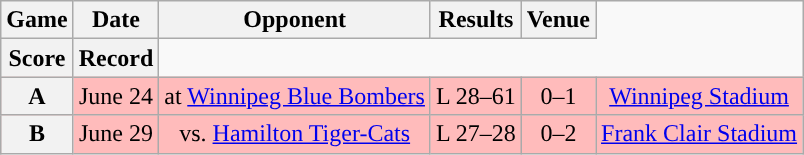<table class="wikitable" style="text-align:center">
<tr>
<th>Game</th>
<th>Date</th>
<th>Opponent</th>
<th>Results</th>
<th>Venue</th>
</tr>
<tr>
<th>Score</th>
<th>Record</th>
</tr>
<tr style="background:#ffbbbb">
<th>A</th>
<td>June 24</td>
<td>at <a href='#'>Winnipeg Blue Bombers</a></td>
<td>L 28–61</td>
<td>0–1</td>
<td><a href='#'>Winnipeg Stadium</a></td>
</tr>
<tr style="background:#ffbbbb">
<th>B</th>
<td>June 29</td>
<td>vs. <a href='#'>Hamilton Tiger-Cats</a></td>
<td>L 27–28</td>
<td>0–2</td>
<td><a href='#'>Frank Clair Stadium</a></td>
</tr>
</table>
